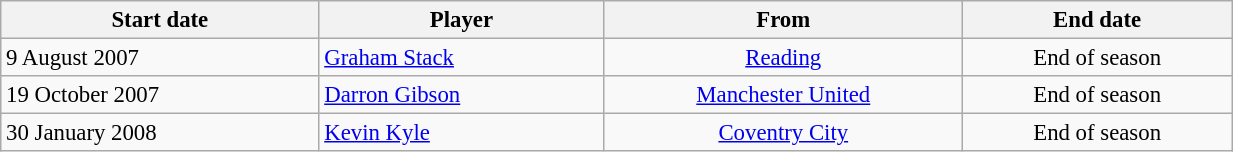<table class="wikitable" style="text-align:center; font-size:95%;width:65%; text-align:left">
<tr>
<th><strong>Start date</strong></th>
<th><strong>Player</strong></th>
<th><strong>From</strong></th>
<th><strong>End date</strong></th>
</tr>
<tr --->
<td>9 August 2007</td>
<td> <a href='#'>Graham Stack</a></td>
<td align="center"><a href='#'>Reading</a></td>
<td align="center">End of season</td>
</tr>
<tr --->
<td>19 October 2007</td>
<td> <a href='#'>Darron Gibson</a></td>
<td align="center"><a href='#'>Manchester United</a></td>
<td align="center">End of season</td>
</tr>
<tr --->
<td>30 January 2008</td>
<td> <a href='#'>Kevin Kyle</a></td>
<td align="center"><a href='#'>Coventry City</a></td>
<td align="center">End of season</td>
</tr>
</table>
